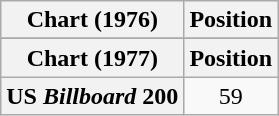<table class="wikitable plainrowheaders" style="text-align:center">
<tr>
<th scope="col">Chart (1976)</th>
<th scope="col">Position</th>
</tr>
<tr>
</tr>
<tr>
<th scope="col">Chart (1977)</th>
<th scope="col">Position</th>
</tr>
<tr>
<th scope="row">US <em>Billboard</em> 200</th>
<td>59</td>
</tr>
</table>
